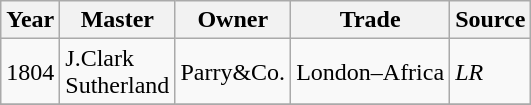<table class=" wikitable">
<tr>
<th>Year</th>
<th>Master</th>
<th>Owner</th>
<th>Trade</th>
<th>Source</th>
</tr>
<tr>
<td>1804</td>
<td>J.Clark<br>Sutherland</td>
<td>Parry&Co.</td>
<td>London–Africa</td>
<td><em>LR</em></td>
</tr>
<tr>
</tr>
</table>
